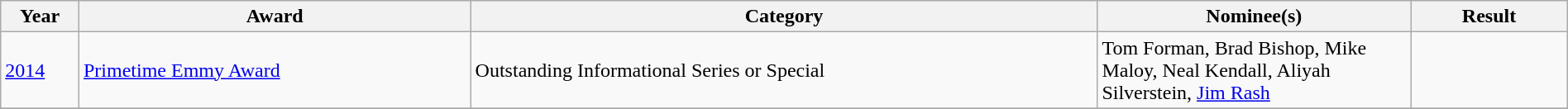<table class="wikitable plainrowheaders" width=100%>
<tr>
<th scope="col" width="5%">Year</th>
<th scope="col" width="25%">Award</th>
<th scope="col" width="40%">Category</th>
<th scope="col" width="20%">Nominee(s)</th>
<th scope="col" width="10%">Result</th>
</tr>
<tr>
<td><a href='#'>2014</a></td>
<td><a href='#'>Primetime Emmy Award</a></td>
<td>Outstanding Informational Series or Special</td>
<td>Tom Forman, Brad Bishop, Mike Maloy, Neal Kendall, Aliyah Silverstein, <a href='#'>Jim Rash</a></td>
<td></td>
</tr>
<tr>
</tr>
</table>
